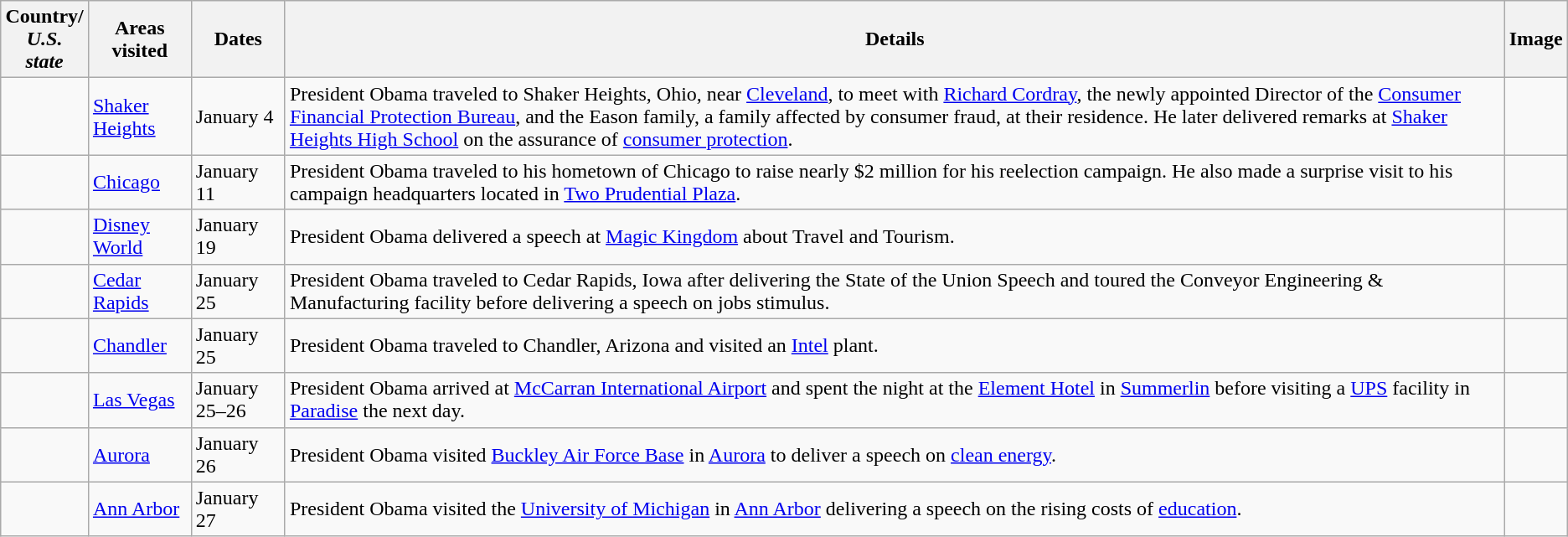<table class="wikitable">
<tr>
<th>Country/<br><em>U.S. state</em></th>
<th>Areas visited</th>
<th>Dates</th>
<th>Details</th>
<th>Image</th>
</tr>
<tr>
<td><em></em></td>
<td><a href='#'>Shaker Heights</a></td>
<td>January 4</td>
<td>President Obama traveled to Shaker Heights, Ohio, near <a href='#'>Cleveland</a>, to meet with <a href='#'>Richard Cordray</a>, the newly appointed Director of the <a href='#'>Consumer Financial Protection Bureau</a>, and the Eason family, a family affected by consumer fraud, at their residence. He later delivered remarks at <a href='#'>Shaker Heights High School</a> on the assurance of <a href='#'>consumer protection</a>.</td>
<td></td>
</tr>
<tr>
<td><em></em></td>
<td><a href='#'>Chicago</a></td>
<td>January 11</td>
<td>President Obama traveled to his hometown of Chicago to raise nearly $2 million for his reelection campaign. He also made a surprise visit to his campaign headquarters located in <a href='#'>Two Prudential Plaza</a>.</td>
<td></td>
</tr>
<tr>
<td><em></em></td>
<td><a href='#'>Disney World</a></td>
<td>January 19</td>
<td>President Obama delivered a speech at <a href='#'>Magic Kingdom</a> about Travel and Tourism.</td>
<td></td>
</tr>
<tr>
<td><em></em></td>
<td><a href='#'>Cedar Rapids</a></td>
<td>January 25</td>
<td>President Obama traveled to Cedar Rapids, Iowa after delivering the State of the Union Speech and toured the Conveyor Engineering & Manufacturing facility before delivering a speech on jobs stimulus.</td>
<td></td>
</tr>
<tr>
<td><em></em></td>
<td><a href='#'>Chandler</a></td>
<td>January 25</td>
<td>President Obama traveled to Chandler, Arizona and visited an <a href='#'>Intel</a> plant.</td>
<td></td>
</tr>
<tr>
<td><em></em></td>
<td><a href='#'>Las Vegas</a></td>
<td>January 25–26</td>
<td>President Obama arrived at <a href='#'>McCarran International Airport</a> and spent the night at the <a href='#'>Element Hotel</a> in <a href='#'>Summerlin</a> before visiting a <a href='#'>UPS</a> facility in <a href='#'>Paradise</a> the next day.</td>
<td></td>
</tr>
<tr>
<td><em></em></td>
<td><a href='#'>Aurora</a></td>
<td>January 26</td>
<td>President Obama visited <a href='#'>Buckley Air Force Base</a> in <a href='#'>Aurora</a> to deliver a speech on <a href='#'>clean energy</a>.</td>
<td></td>
</tr>
<tr>
<td><em></em></td>
<td><a href='#'>Ann Arbor</a></td>
<td>January 27</td>
<td>President Obama visited the <a href='#'>University of Michigan</a> in <a href='#'>Ann Arbor</a> delivering a speech on the rising costs of <a href='#'>education</a>.</td>
<td></td>
</tr>
</table>
